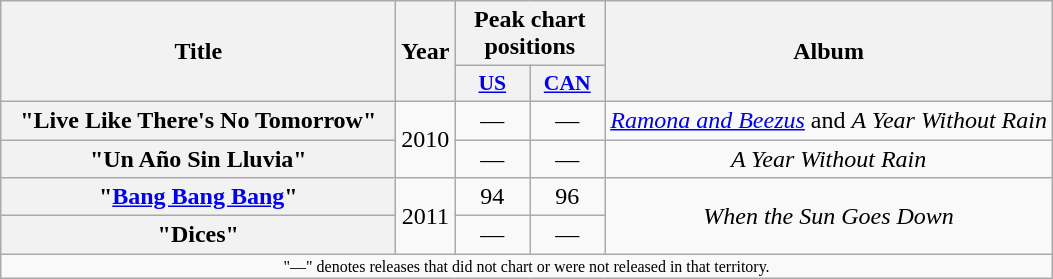<table class="wikitable plainrowheaders" style="text-align:center;">
<tr>
<th scope="col" rowspan="2" style="width:16em;">Title</th>
<th scope="col" rowspan="2">Year</th>
<th scope="col" colspan="2">Peak chart positions</th>
<th scope="col" rowspan="2">Album</th>
</tr>
<tr>
<th style="width:3em;font-size:90%"><a href='#'>US</a><br></th>
<th style="width:3em;font-size:90%"><a href='#'>CAN</a><br></th>
</tr>
<tr>
<th scope="row">"Live Like There's No Tomorrow"</th>
<td rowspan="2">2010</td>
<td>—</td>
<td>—</td>
<td style="text-align:center;"><em><a href='#'>Ramona and Beezus</a></em> and <em>A Year Without Rain</em></td>
</tr>
<tr>
<th scope="row">"Un Año Sin Lluvia"</th>
<td>—</td>
<td>—</td>
<td style="text-align:center;"><em>A Year Without Rain</em></td>
</tr>
<tr>
<th scope="row">"<a href='#'>Bang Bang Bang</a>"</th>
<td rowspan="2">2011</td>
<td>94</td>
<td>96</td>
<td rowspan="2"><em>When the Sun Goes Down</em></td>
</tr>
<tr>
<th scope="row">"Dices"</th>
<td>—</td>
<td>—</td>
</tr>
<tr>
<td align="center" colspan="15" style="font-size:8pt">"—" denotes releases that did not chart or were not released in that territory.</td>
</tr>
</table>
